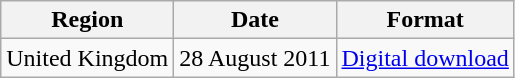<table class="wikitable">
<tr>
<th>Region</th>
<th>Date</th>
<th>Format</th>
</tr>
<tr>
<td rowspan="1">United Kingdom</td>
<td>28 August 2011</td>
<td><a href='#'>Digital download</a></td>
</tr>
</table>
